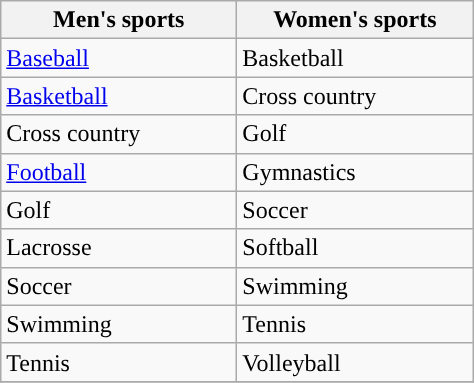<table class="wikitable"; style= "text-align: ">
<tr>
<th width=150px>Men's sports</th>
<th width=150px>Women's sports</th>
</tr>
<tr>
<td><a href='#'>Baseball</a></td>
<td>Basketball</td>
</tr>
<tr>
<td><a href='#'>Basketball</a></td>
<td>Cross country</td>
</tr>
<tr>
<td>Cross country</td>
<td>Golf</td>
</tr>
<tr>
<td><a href='#'>Football</a></td>
<td>Gymnastics</td>
</tr>
<tr>
<td>Golf</td>
<td>Soccer</td>
</tr>
<tr>
<td>Lacrosse</td>
<td>Softball</td>
</tr>
<tr>
<td>Soccer</td>
<td>Swimming</td>
</tr>
<tr>
<td>Swimming</td>
<td>Tennis</td>
</tr>
<tr>
<td>Tennis</td>
<td>Volleyball</td>
</tr>
<tr>
</tr>
</table>
